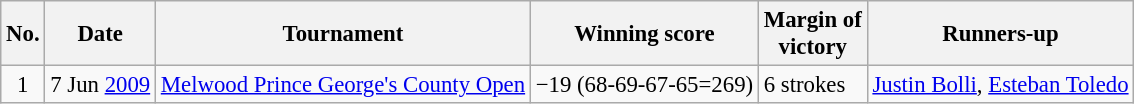<table class="wikitable" style="font-size:95%;">
<tr>
<th>No.</th>
<th>Date</th>
<th>Tournament</th>
<th>Winning score</th>
<th>Margin of<br>victory</th>
<th>Runners-up</th>
</tr>
<tr>
<td align=center>1</td>
<td align=right>7 Jun <a href='#'>2009</a></td>
<td><a href='#'>Melwood Prince George's County Open</a></td>
<td>−19 (68-69-67-65=269)</td>
<td>6 strokes</td>
<td> <a href='#'>Justin Bolli</a>,  <a href='#'>Esteban Toledo</a></td>
</tr>
</table>
